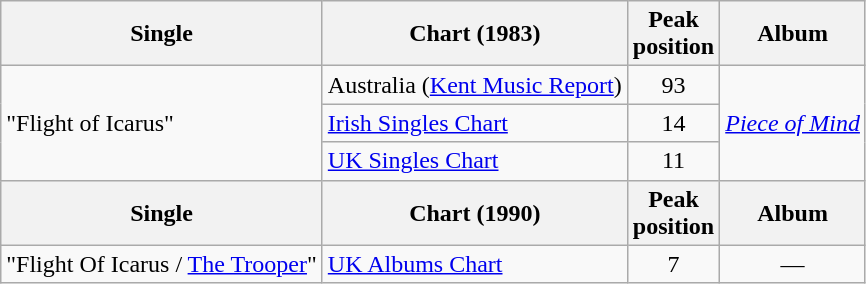<table class="wikitable sortable">
<tr>
<th>Single</th>
<th>Chart (1983)</th>
<th>Peak<br>position</th>
<th>Album</th>
</tr>
<tr>
<td rowspan="3">"Flight of Icarus"</td>
<td align="left">Australia (<a href='#'>Kent Music Report</a>)</td>
<td style="text-align:center;">93</td>
<td rowspan="3"><em><a href='#'>Piece of Mind</a></em></td>
</tr>
<tr>
<td><a href='#'>Irish Singles Chart</a></td>
<td align="center">14</td>
</tr>
<tr>
<td><a href='#'>UK Singles Chart</a></td>
<td style="text-align:center;">11</td>
</tr>
<tr>
<th>Single</th>
<th>Chart (1990)</th>
<th>Peak<br>position</th>
<th>Album</th>
</tr>
<tr>
<td>"Flight Of Icarus / <a href='#'>The Trooper</a>"</td>
<td><a href='#'>UK Albums Chart</a></td>
<td style="text-align:center;">7</td>
<td style="text-align:center;">—</td>
</tr>
</table>
